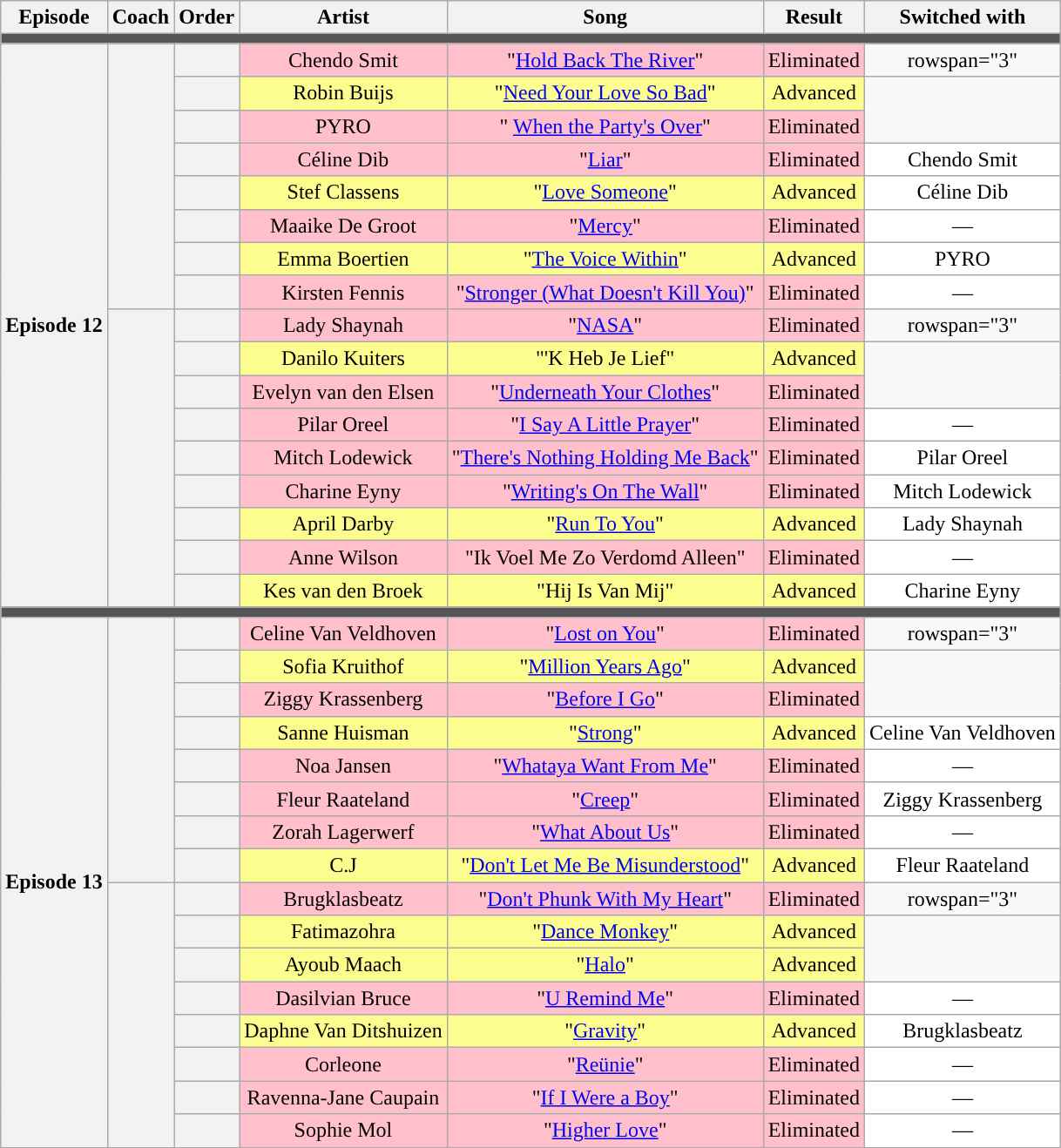<table class="wikitable plainrowheaders" style="text-align: center;">
<tr>
<th scope="col">Episode</th>
<th>Coach</th>
<th>Order</th>
<th>Artist</th>
<th>Song</th>
<th>Result</th>
<th>Switched with</th>
</tr>
<tr>
<td colspan="11" style="background:#555;"></td>
</tr>
<tr>
<th rowspan="17">Episode 12<br><small></small></th>
<th rowspan="8" scope="row"></th>
<th scope="row"></th>
<td style="background-color:pink;">Chendo Smit</td>
<td style="background-color:pink;">"<a href='#'>Hold Back The River</a>"</td>
<td style="background-color:pink;">Eliminated</td>
<td>rowspan="3" </td>
</tr>
<tr>
<th scope="row"></th>
<td style="background:#fdfc8f;">Robin Buijs</td>
<td style="background:#fdfc8f;">"<a href='#'>Need Your Love So Bad</a>"</td>
<td style="background:#fdfc8f;">Advanced</td>
</tr>
<tr>
<th scope="row"></th>
<td style="background-color:pink;">PYRO</td>
<td style="background-color:pink;">" <a href='#'>When the Party's Over</a>"</td>
<td style="background-color:pink;">Eliminated</td>
</tr>
<tr>
<th scope="row"></th>
<td style="background-color:pink;">Céline Dib</td>
<td style="background-color:pink;">"<a href='#'>Liar</a>"</td>
<td style="background-color:pink;">Eliminated</td>
<td style="background-color:white;">Chendo Smit</td>
</tr>
<tr>
<th scope="row"></th>
<td style="background:#fdfc8f;">Stef Classens</td>
<td style="background:#fdfc8f;">"<a href='#'>Love Someone</a>"</td>
<td style="background:#fdfc8f;">Advanced</td>
<td style="background-color:white;">Céline Dib</td>
</tr>
<tr>
<th scope="row"></th>
<td style="background-color:pink;">Maaike De Groot</td>
<td style="background-color:pink;">"<a href='#'>Mercy</a>"</td>
<td style="background-color:pink;">Eliminated</td>
<td style="background-color:white;">—</td>
</tr>
<tr>
<th scope="row"></th>
<td style="background:#fdfc8f;">Emma Boertien</td>
<td style="background:#fdfc8f;">"<a href='#'>The Voice Within</a>"</td>
<td style="background:#fdfc8f;">Advanced</td>
<td style="background-color:white;">PYRO</td>
</tr>
<tr>
<th scope="row"></th>
<td style="background-color:pink;">Kirsten Fennis</td>
<td style="background-color:pink;">"<a href='#'>Stronger (What Doesn't Kill You)</a>"</td>
<td style="background-color:pink;">Eliminated</td>
<td style="background-color:white;">—</td>
</tr>
<tr>
<th rowspan="9" scope="row"></th>
<th scope="row"></th>
<td style="background-color:pink;">Lady Shaynah</td>
<td style="background-color:pink;">"<a href='#'>NASA</a>"</td>
<td style="background-color:pink;">Eliminated</td>
<td>rowspan="3" </td>
</tr>
<tr>
<th scope="row"></th>
<td style="background:#fdfc8f;">Danilo Kuiters</td>
<td style="background:#fdfc8f;">"'K Heb Je Lief"</td>
<td style="background:#fdfc8f;">Advanced</td>
</tr>
<tr>
<th scope="row"></th>
<td style="background-color:pink;">Evelyn van den Elsen</td>
<td style="background-color:pink;">"<a href='#'>Underneath Your Clothes</a>"</td>
<td style="background-color:pink;">Eliminated</td>
</tr>
<tr>
<th scope="row"></th>
<td style="background-color:pink;">Pilar Oreel</td>
<td style="background-color:pink;">"<a href='#'>I Say A Little Prayer</a>"</td>
<td style="background-color:pink;">Eliminated</td>
<td style="background-color:white;">— </td>
</tr>
<tr>
<th scope="row"></th>
<td style="background-color:pink;">Mitch Lodewick</td>
<td style="background-color:pink;">"<a href='#'>There's Nothing Holding Me Back</a>"</td>
<td style="background-color:pink;">Eliminated</td>
<td style="background-color:white;">Pilar Oreel</td>
</tr>
<tr>
<th scope="row"></th>
<td style="background-color:pink;">Charine Eyny</td>
<td style="background-color:pink;">"<a href='#'>Writing's On The Wall</a>"</td>
<td style="background-color:pink;">Eliminated</td>
<td style="background-color:white;">Mitch Lodewick</td>
</tr>
<tr>
<th scope="row"></th>
<td style="background:#fdfc8f;">April Darby</td>
<td style="background:#fdfc8f;">"<a href='#'>Run To You</a>"</td>
<td style="background:#fdfc8f;">Advanced</td>
<td style="background-color:white;">Lady Shaynah</td>
</tr>
<tr>
<th scope="row"></th>
<td style="background-color:pink;">Anne Wilson</td>
<td style="background-color:pink;">"Ik Voel Me Zo Verdomd Alleen"</td>
<td style="background-color:pink;">Eliminated</td>
<td style="background-color:white;">—</td>
</tr>
<tr>
<th scope="row"></th>
<td style="background:#fdfc8f;">Kes van den Broek</td>
<td style="background:#fdfc8f;">"Hij Is Van Mij"</td>
<td style="background:#fdfc8f;">Advanced</td>
<td style="background-color:white;">Charine Eyny</td>
</tr>
<tr>
<td colspan="9" style="background:#555;"></td>
</tr>
<tr>
<th rowspan="16">Episode 13<br><small></small></th>
<th rowspan="8" scope="row"></th>
<th scope="row"></th>
<td style="background-color:pink;">Celine Van Veldhoven</td>
<td style="background-color:pink;">"<a href='#'>Lost on You</a>"</td>
<td style="background-color:pink;">Eliminated</td>
<td>rowspan="3" </td>
</tr>
<tr>
<th scope="row"></th>
<td style="background:#fdfc8f;">Sofia Kruithof</td>
<td style="background:#fdfc8f;">"<a href='#'>Million Years Ago</a>"</td>
<td style="background:#fdfc8f;">Advanced</td>
</tr>
<tr>
<th scope="row"></th>
<td style="background-color:pink;">Ziggy Krassenberg</td>
<td style="background-color:pink;">"<a href='#'>Before I Go</a>"</td>
<td style="background-color:pink;">Eliminated</td>
</tr>
<tr>
<th scope="row"></th>
<td style="background:#fdfc8f;">Sanne Huisman</td>
<td style="background:#fdfc8f;">"<a href='#'>Strong</a>"</td>
<td style="background:#fdfc8f;">Advanced</td>
<td style="background-color:white;">Celine Van Veldhoven</td>
</tr>
<tr>
<th scope="row"></th>
<td style="background-color:pink;">Noa Jansen</td>
<td style="background-color:pink;">"<a href='#'>Whataya Want From Me</a>"</td>
<td style="background-color:pink;">Eliminated</td>
<td style="background-color:white;">—</td>
</tr>
<tr>
<th scope="row"></th>
<td style="background-color:pink;">Fleur Raateland</td>
<td style="background-color:pink;">"<a href='#'>Creep</a>"</td>
<td style="background-color:pink;">Eliminated</td>
<td style="background-color:white;">Ziggy Krassenberg</td>
</tr>
<tr>
<th scope="row"></th>
<td style="background-color:pink;">Zorah Lagerwerf</td>
<td style="background-color:pink;">"<a href='#'>What About Us</a>"</td>
<td style="background-color:pink;">Eliminated</td>
<td style="background-color:white;">—</td>
</tr>
<tr>
<th scope="row"></th>
<td style="background:#fdfc8f;">C.J</td>
<td style="background:#fdfc8f;">"<a href='#'>Don't Let Me Be Misunderstood</a>"</td>
<td style="background:#fdfc8f;">Advanced</td>
<td style="background-color:white;">Fleur Raateland</td>
</tr>
<tr>
<th rowspan="8" scope="row"></th>
<th scope="row"></th>
<td style="background-color:pink;">Brugklasbeatz</td>
<td style="background-color:pink;">"<a href='#'>Don't Phunk With My Heart</a>"</td>
<td style="background-color:pink;">Eliminated</td>
<td>rowspan="3" </td>
</tr>
<tr>
<th scope="row"></th>
<td style="background:#fdfc8f;">Fatimazohra</td>
<td style="background:#fdfc8f;">"<a href='#'>Dance Monkey</a>"</td>
<td style="background:#fdfc8f;">Advanced</td>
</tr>
<tr>
<th scope="row"></th>
<td style="background:#fdfc8f;">Ayoub Maach</td>
<td style="background:#fdfc8f;">"<a href='#'>Halo</a>"</td>
<td style="background:#fdfc8f;">Advanced</td>
</tr>
<tr>
<th scope="row"></th>
<td style="background-color:pink;">Dasilvian Bruce</td>
<td style="background-color:pink;">"<a href='#'>U Remind Me</a>"</td>
<td style="background-color:pink;">Eliminated</td>
<td style="background-color:white;">—</td>
</tr>
<tr>
<th scope="row"></th>
<td style="background:#fdfc8f;">Daphne Van Ditshuizen</td>
<td style="background:#fdfc8f;">"<a href='#'>Gravity</a>"</td>
<td style="background:#fdfc8f;">Advanced</td>
<td style="background-color:white;">Brugklasbeatz</td>
</tr>
<tr>
<th scope="row"></th>
<td style="background-color:pink;">Corleone</td>
<td style="background-color:pink;">"<a href='#'>Reünie</a>"</td>
<td style="background-color:pink;">Eliminated</td>
<td style="background-color:white;">—</td>
</tr>
<tr>
<th scope="row"></th>
<td style="background-color:pink;">Ravenna-Jane Caupain</td>
<td style="background-color:pink;">"<a href='#'>If I Were a Boy</a>"</td>
<td style="background-color:pink;">Eliminated</td>
<td style="background-color:white;">—</td>
</tr>
<tr>
<th scope="row"></th>
<td style="background-color:pink;">Sophie Mol</td>
<td style="background-color:pink;">"<a href='#'>Higher Love</a>"</td>
<td style="background-color:pink;">Eliminated</td>
<td style="background-color:white;">—</td>
</tr>
<tr>
</tr>
</table>
